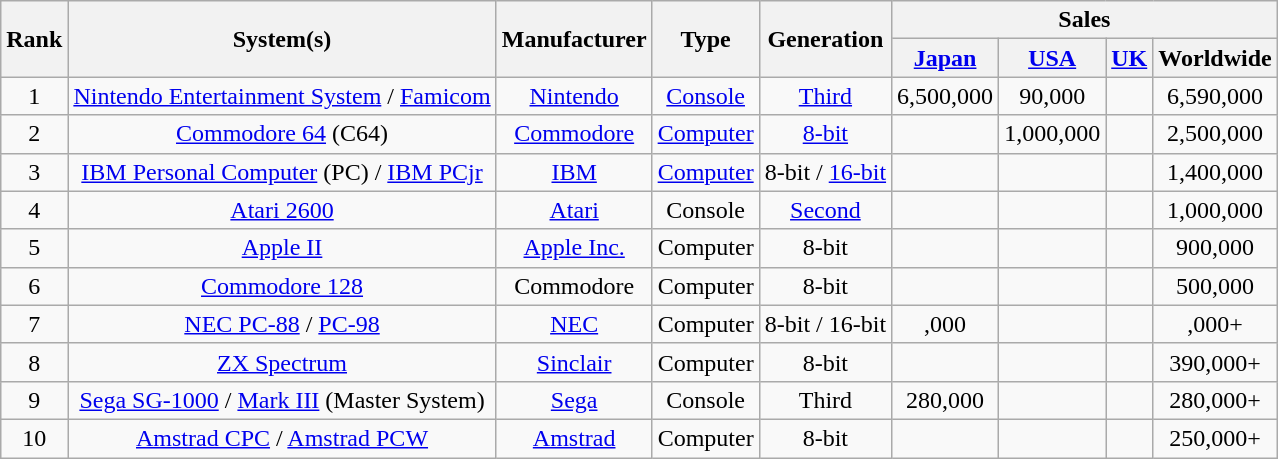<table class="wikitable sortable" style="text-align:center">
<tr>
<th rowspan="2">Rank</th>
<th rowspan="2">System(s)</th>
<th rowspan="2">Manufacturer</th>
<th rowspan="2">Type</th>
<th rowspan="2">Generation</th>
<th colspan="4">Sales</th>
</tr>
<tr>
<th><a href='#'>Japan</a></th>
<th><a href='#'>USA</a></th>
<th><a href='#'>UK</a></th>
<th>Worldwide</th>
</tr>
<tr>
<td>1</td>
<td><a href='#'>Nintendo Entertainment System</a> / <a href='#'>Famicom</a></td>
<td><a href='#'>Nintendo</a></td>
<td><a href='#'>Console</a></td>
<td><a href='#'>Third</a></td>
<td>6,500,000</td>
<td>90,000</td>
<td></td>
<td>6,590,000</td>
</tr>
<tr>
<td>2</td>
<td><a href='#'>Commodore 64</a> (C64)</td>
<td><a href='#'>Commodore</a></td>
<td><a href='#'>Computer</a></td>
<td><a href='#'>8-bit</a></td>
<td></td>
<td>1,000,000</td>
<td></td>
<td>2,500,000</td>
</tr>
<tr>
<td>3</td>
<td><a href='#'>IBM Personal Computer</a> (PC) / <a href='#'>IBM PCjr</a></td>
<td><a href='#'>IBM</a></td>
<td><a href='#'>Computer</a></td>
<td>8-bit / <a href='#'>16-bit</a></td>
<td></td>
<td></td>
<td></td>
<td>1,400,000</td>
</tr>
<tr>
<td>4</td>
<td><a href='#'>Atari 2600</a></td>
<td><a href='#'>Atari</a></td>
<td>Console</td>
<td><a href='#'>Second</a></td>
<td></td>
<td></td>
<td></td>
<td>1,000,000</td>
</tr>
<tr>
<td>5</td>
<td><a href='#'>Apple II</a></td>
<td><a href='#'>Apple Inc.</a></td>
<td>Computer</td>
<td>8-bit</td>
<td></td>
<td></td>
<td></td>
<td>900,000</td>
</tr>
<tr>
<td>6</td>
<td><a href='#'>Commodore 128</a></td>
<td>Commodore</td>
<td>Computer</td>
<td>8-bit</td>
<td></td>
<td></td>
<td></td>
<td>500,000</td>
</tr>
<tr>
<td>7</td>
<td><a href='#'>NEC PC-88</a> / <a href='#'>PC-98</a></td>
<td><a href='#'>NEC</a></td>
<td>Computer</td>
<td>8-bit / 16-bit</td>
<td>,000</td>
<td></td>
<td></td>
<td>,000+</td>
</tr>
<tr>
<td>8</td>
<td><a href='#'>ZX Spectrum</a></td>
<td><a href='#'>Sinclair</a></td>
<td>Computer</td>
<td>8-bit</td>
<td></td>
<td></td>
<td></td>
<td>390,000+</td>
</tr>
<tr>
<td>9</td>
<td><a href='#'>Sega SG-1000</a> / <a href='#'>Mark III</a> (Master System)</td>
<td><a href='#'>Sega</a></td>
<td>Console</td>
<td>Third</td>
<td>280,000</td>
<td></td>
<td></td>
<td>280,000+</td>
</tr>
<tr>
<td>10</td>
<td><a href='#'>Amstrad CPC</a> / <a href='#'>Amstrad PCW</a></td>
<td><a href='#'>Amstrad</a></td>
<td>Computer</td>
<td>8-bit</td>
<td></td>
<td></td>
<td></td>
<td>250,000+</td>
</tr>
</table>
